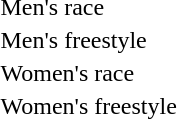<table>
<tr>
<td>Men's race<br></td>
<td></td>
<td></td>
<td></td>
</tr>
<tr>
<td>Men's freestyle<br></td>
<td></td>
<td></td>
<td></td>
</tr>
<tr>
<td>Women's race<br></td>
<td></td>
<td></td>
<td></td>
</tr>
<tr>
<td>Women's freestyle<br></td>
<td></td>
<td></td>
<td></td>
</tr>
</table>
